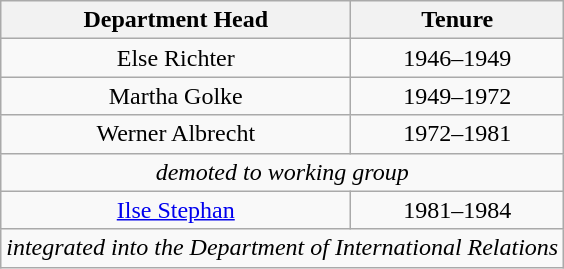<table class="wikitable" style="text-align: center;">
<tr>
<th>Department Head</th>
<th>Tenure</th>
</tr>
<tr>
<td>Else Richter</td>
<td>1946–1949</td>
</tr>
<tr>
<td>Martha Golke</td>
<td>1949–1972</td>
</tr>
<tr>
<td>Werner Albrecht</td>
<td>1972–1981</td>
</tr>
<tr>
<td colspan="2"><em>demoted to working group</em></td>
</tr>
<tr>
<td><a href='#'>Ilse Stephan</a></td>
<td>1981–1984</td>
</tr>
<tr>
<td colspan="2"><em>integrated into the Department of International Relations</em></td>
</tr>
</table>
